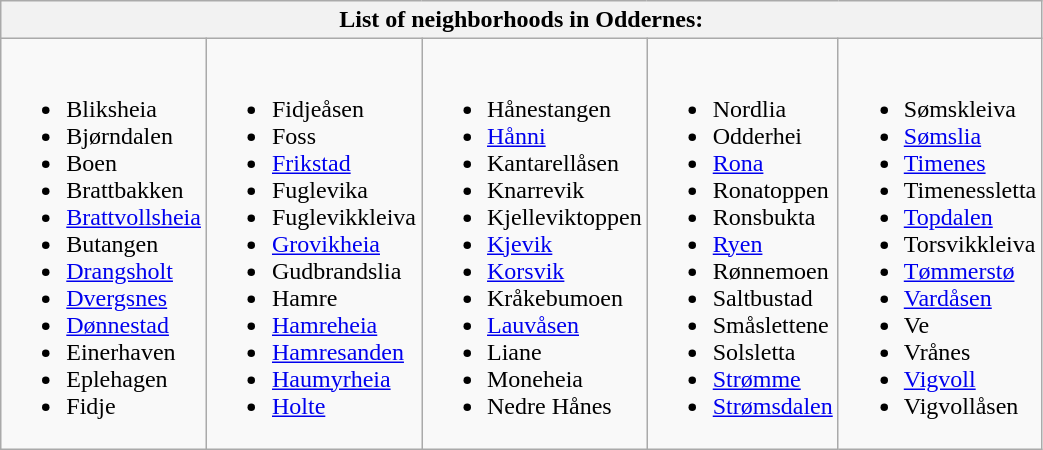<table class="wikitable collapsible autocollapse sortable">
<tr>
<th colspan=5>List of neighborhoods in Oddernes:</th>
</tr>
<tr>
<td><br><ul><li>Bliksheia</li><li>Bjørndalen</li><li>Boen</li><li>Brattbakken</li><li><a href='#'>Brattvollsheia</a></li><li>Butangen</li><li><a href='#'>Drangsholt</a></li><li><a href='#'>Dvergsnes</a></li><li><a href='#'>Dønnestad</a></li><li>Einerhaven</li><li>Eplehagen</li><li>Fidje</li></ul></td>
<td><br><ul><li>Fidjeåsen</li><li>Foss</li><li><a href='#'>Frikstad</a></li><li>Fuglevika</li><li>Fuglevikkleiva</li><li><a href='#'>Grovikheia</a></li><li>Gudbrandslia</li><li>Hamre</li><li><a href='#'>Hamreheia</a></li><li><a href='#'>Hamresanden</a></li><li><a href='#'>Haumyrheia</a></li><li><a href='#'>Holte</a></li></ul></td>
<td><br><ul><li>Hånestangen</li><li><a href='#'>Hånni</a></li><li>Kantarellåsen</li><li>Knarrevik</li><li>Kjelleviktoppen</li><li><a href='#'>Kjevik</a></li><li><a href='#'>Korsvik</a></li><li>Kråkebumoen</li><li><a href='#'>Lauvåsen</a></li><li>Liane</li><li>Moneheia</li><li>Nedre Hånes</li></ul></td>
<td><br><ul><li>Nordlia</li><li>Odderhei</li><li><a href='#'>Rona</a></li><li>Ronatoppen</li><li>Ronsbukta</li><li><a href='#'>Ryen</a></li><li>Rønnemoen</li><li>Saltbustad</li><li>Småslettene</li><li>Solsletta</li><li><a href='#'>Strømme</a></li><li><a href='#'>Strømsdalen</a></li></ul></td>
<td><br><ul><li>Sømskleiva</li><li><a href='#'>Sømslia</a></li><li><a href='#'>Timenes</a></li><li>Timenessletta</li><li><a href='#'>Topdalen</a></li><li>Torsvikkleiva</li><li><a href='#'>Tømmerstø</a></li><li><a href='#'>Vardåsen</a></li><li>Ve</li><li>Vrånes</li><li><a href='#'>Vigvoll</a></li><li>Vigvollåsen</li></ul></td>
</tr>
</table>
